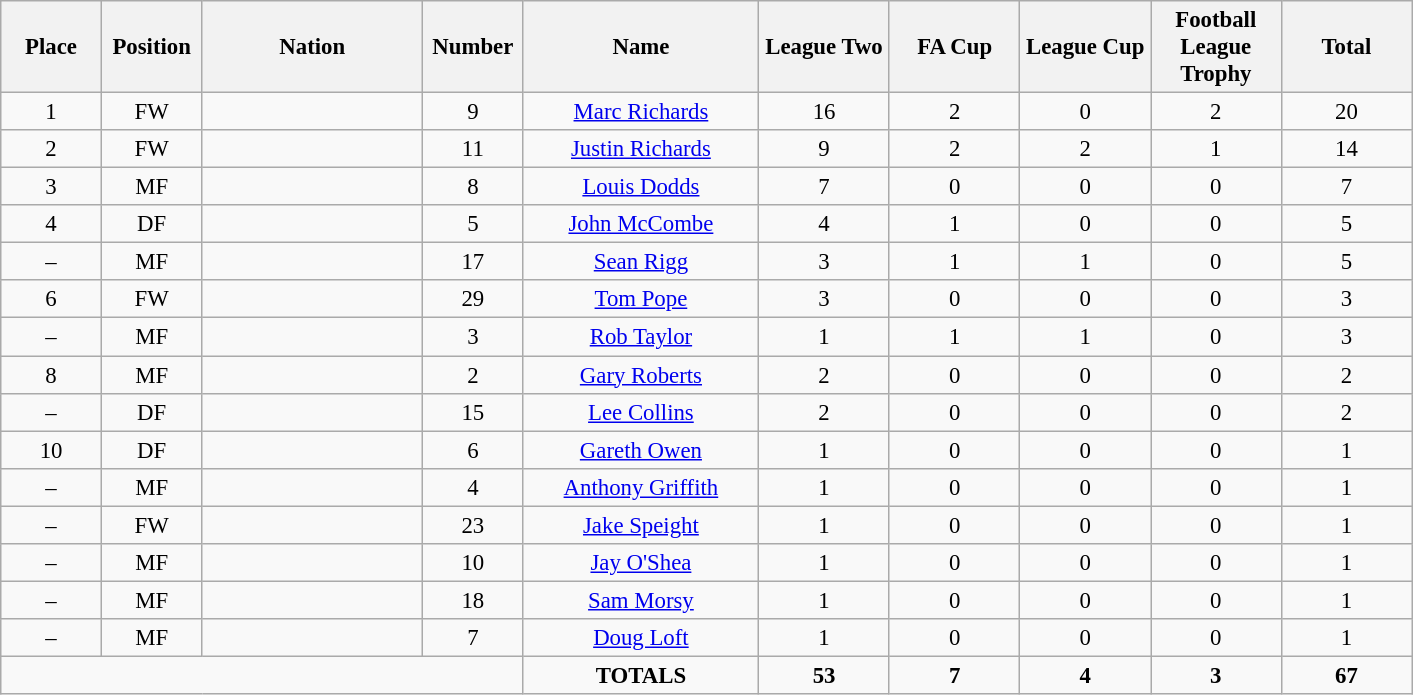<table class="wikitable" style="font-size: 95%; text-align: center;">
<tr>
<th width=60>Place</th>
<th width=60>Position</th>
<th width=140>Nation</th>
<th width=60>Number</th>
<th width=150>Name</th>
<th width=80>League Two</th>
<th width=80>FA Cup</th>
<th width=80>League Cup</th>
<th width=80>Football League Trophy</th>
<th width=80>Total</th>
</tr>
<tr>
<td>1</td>
<td>FW</td>
<td></td>
<td>9</td>
<td><a href='#'>Marc Richards</a></td>
<td>16</td>
<td>2</td>
<td>0</td>
<td>2</td>
<td>20</td>
</tr>
<tr>
<td>2</td>
<td>FW</td>
<td></td>
<td>11</td>
<td><a href='#'>Justin Richards</a></td>
<td>9</td>
<td>2</td>
<td>2</td>
<td>1</td>
<td>14</td>
</tr>
<tr>
<td>3</td>
<td>MF</td>
<td></td>
<td>8</td>
<td><a href='#'>Louis Dodds</a></td>
<td>7</td>
<td>0</td>
<td>0</td>
<td>0</td>
<td>7</td>
</tr>
<tr>
<td>4</td>
<td>DF</td>
<td></td>
<td>5</td>
<td><a href='#'>John McCombe</a></td>
<td>4</td>
<td>1</td>
<td>0</td>
<td>0</td>
<td>5</td>
</tr>
<tr>
<td>–</td>
<td>MF</td>
<td></td>
<td>17</td>
<td><a href='#'>Sean Rigg</a></td>
<td>3</td>
<td>1</td>
<td>1</td>
<td>0</td>
<td>5</td>
</tr>
<tr>
<td>6</td>
<td>FW</td>
<td></td>
<td>29</td>
<td><a href='#'>Tom Pope</a></td>
<td>3</td>
<td>0</td>
<td>0</td>
<td>0</td>
<td>3</td>
</tr>
<tr>
<td>–</td>
<td>MF</td>
<td></td>
<td>3</td>
<td><a href='#'>Rob Taylor</a></td>
<td>1</td>
<td>1</td>
<td>1</td>
<td>0</td>
<td>3</td>
</tr>
<tr>
<td>8</td>
<td>MF</td>
<td></td>
<td>2</td>
<td><a href='#'>Gary Roberts</a></td>
<td>2</td>
<td>0</td>
<td>0</td>
<td>0</td>
<td>2</td>
</tr>
<tr>
<td>–</td>
<td>DF</td>
<td></td>
<td>15</td>
<td><a href='#'>Lee Collins</a></td>
<td>2</td>
<td>0</td>
<td>0</td>
<td>0</td>
<td>2</td>
</tr>
<tr>
<td>10</td>
<td>DF</td>
<td></td>
<td>6</td>
<td><a href='#'>Gareth Owen</a></td>
<td>1</td>
<td>0</td>
<td>0</td>
<td>0</td>
<td>1</td>
</tr>
<tr>
<td>–</td>
<td>MF</td>
<td></td>
<td>4</td>
<td><a href='#'>Anthony Griffith</a></td>
<td>1</td>
<td>0</td>
<td>0</td>
<td>0</td>
<td>1</td>
</tr>
<tr>
<td>–</td>
<td>FW</td>
<td></td>
<td>23</td>
<td><a href='#'>Jake Speight</a></td>
<td>1</td>
<td>0</td>
<td>0</td>
<td>0</td>
<td>1</td>
</tr>
<tr>
<td>–</td>
<td>MF</td>
<td></td>
<td>10</td>
<td><a href='#'>Jay O'Shea</a></td>
<td>1</td>
<td>0</td>
<td>0</td>
<td>0</td>
<td>1</td>
</tr>
<tr>
<td>–</td>
<td>MF</td>
<td></td>
<td>18</td>
<td><a href='#'>Sam Morsy</a></td>
<td>1</td>
<td>0</td>
<td>0</td>
<td>0</td>
<td>1</td>
</tr>
<tr>
<td>–</td>
<td>MF</td>
<td></td>
<td>7</td>
<td><a href='#'>Doug Loft</a></td>
<td>1</td>
<td>0</td>
<td>0</td>
<td>0</td>
<td>1</td>
</tr>
<tr>
<td colspan="4"></td>
<td><strong>TOTALS</strong></td>
<td><strong>53</strong></td>
<td><strong>7</strong></td>
<td><strong>4</strong></td>
<td><strong>3</strong></td>
<td><strong>67</strong></td>
</tr>
</table>
